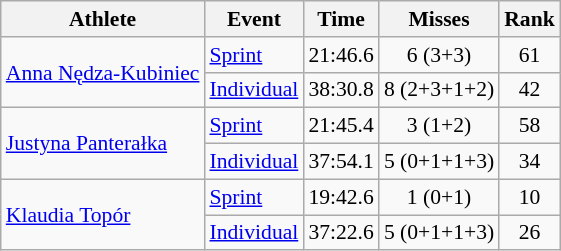<table class="wikitable" style="font-size:90%">
<tr>
<th>Athlete</th>
<th>Event</th>
<th>Time</th>
<th>Misses</th>
<th>Rank</th>
</tr>
<tr align=center>
<td align=left rowspan=2><a href='#'>Anna Nędza-Kubiniec</a></td>
<td align=left><a href='#'>Sprint</a></td>
<td>21:46.6</td>
<td>6 (3+3)</td>
<td>61</td>
</tr>
<tr align=center>
<td align=left><a href='#'>Individual</a></td>
<td>38:30.8</td>
<td>8 (2+3+1+2)</td>
<td>42</td>
</tr>
<tr align=center>
<td align=left rowspan=2><a href='#'>Justyna Panterałka</a></td>
<td align=left><a href='#'>Sprint</a></td>
<td>21:45.4</td>
<td>3 (1+2)</td>
<td>58</td>
</tr>
<tr align=center>
<td align=left><a href='#'>Individual</a></td>
<td>37:54.1</td>
<td>5 (0+1+1+3)</td>
<td>34</td>
</tr>
<tr align=center>
<td align=left rowspan=2><a href='#'>Klaudia Topór</a></td>
<td align=left><a href='#'>Sprint</a></td>
<td>19:42.6</td>
<td>1 (0+1)</td>
<td>10</td>
</tr>
<tr align=center>
<td align=left><a href='#'>Individual</a></td>
<td>37:22.6</td>
<td>5 (0+1+1+3)</td>
<td>26</td>
</tr>
</table>
